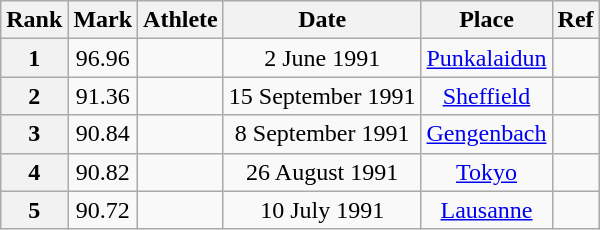<table class="wikitable" style="text-align:center">
<tr>
<th>Rank</th>
<th>Mark</th>
<th>Athlete</th>
<th>Date</th>
<th>Place</th>
<th>Ref</th>
</tr>
<tr>
<th>1</th>
<td align="center">96.96</td>
<td align=left></td>
<td>2 June 1991</td>
<td><a href='#'>Punkalaidun</a></td>
<td></td>
</tr>
<tr>
<th>2</th>
<td align="center">91.36</td>
<td align=left></td>
<td>15 September 1991</td>
<td><a href='#'>Sheffield</a></td>
<td></td>
</tr>
<tr>
<th>3</th>
<td align="center">90.84</td>
<td align=left></td>
<td>8 September 1991</td>
<td><a href='#'>Gengenbach</a></td>
<td></td>
</tr>
<tr>
<th>4</th>
<td align="center">90.82</td>
<td align=left></td>
<td>26 August 1991</td>
<td><a href='#'>Tokyo</a></td>
<td></td>
</tr>
<tr>
<th>5</th>
<td align="center">90.72</td>
<td align=left></td>
<td>10 July 1991</td>
<td><a href='#'>Lausanne</a></td>
<td></td>
</tr>
</table>
